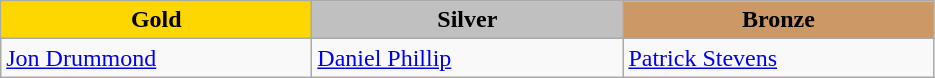<table class="wikitable" style="text-align:left">
<tr align="center">
<td width=200 bgcolor=gold><strong>Gold</strong></td>
<td width=200 bgcolor=silver><strong>Silver</strong></td>
<td width=200 bgcolor=CC9966><strong>Bronze</strong></td>
</tr>
<tr>
<td><a href='#'>Jon Drummond</a><br><em></em></td>
<td><a href='#'>Daniel Phillip</a><br><em></em></td>
<td><a href='#'>Patrick Stevens</a><br><em></em></td>
</tr>
</table>
